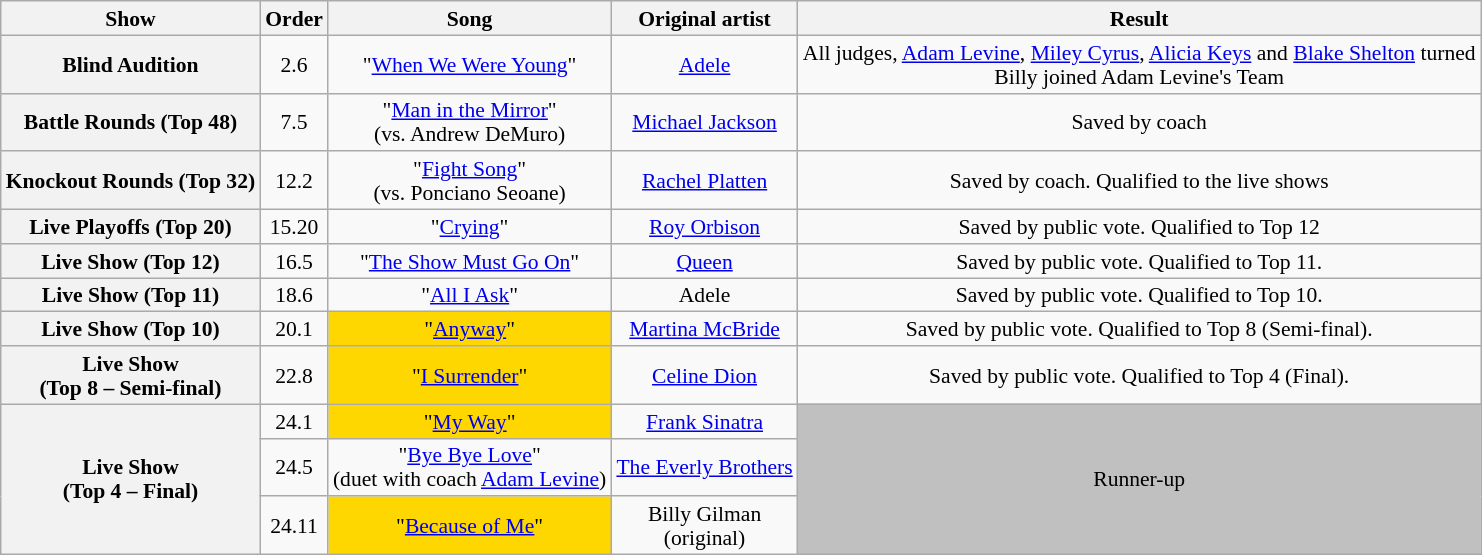<table class="wikitable" style="text-align:center; font-size:90%; line-height:16px;">
<tr>
<th scope="col">Show</th>
<th scope="col">Order</th>
<th scope="col">Song</th>
<th scope="col">Original artist</th>
<th scope="col">Result</th>
</tr>
<tr>
<th scope="row">Blind Audition</th>
<td>2.6</td>
<td>"<a href='#'>When We Were Young</a>"</td>
<td><a href='#'>Adele</a></td>
<td>All judges, <a href='#'>Adam Levine</a>, <a href='#'>Miley Cyrus</a>, <a href='#'>Alicia Keys</a> and <a href='#'>Blake Shelton</a> turned<br> Billy joined Adam Levine's Team</td>
</tr>
<tr>
<th scope="row">Battle Rounds (Top 48)</th>
<td>7.5</td>
<td>"<a href='#'>Man in the Mirror</a>" <br><span>(vs. Andrew DeMuro)</span></td>
<td><a href='#'>Michael Jackson</a></td>
<td>Saved by coach</td>
</tr>
<tr>
<th scope="row">Knockout Rounds (Top 32)</th>
<td>12.2</td>
<td>"<a href='#'>Fight Song</a>" <br><span>(vs. Ponciano Seoane)</span></td>
<td><a href='#'>Rachel Platten</a></td>
<td>Saved by coach. Qualified to the live shows</td>
</tr>
<tr>
<th scope="row">Live Playoffs (Top 20)</th>
<td>15.20</td>
<td>"<a href='#'>Crying</a>"</td>
<td><a href='#'>Roy Orbison</a></td>
<td>Saved by public vote. Qualified to Top 12</td>
</tr>
<tr>
<th scope="row">Live Show (Top 12)</th>
<td>16.5</td>
<td>"<a href='#'>The Show Must Go On</a>"</td>
<td><a href='#'>Queen</a></td>
<td>Saved by public vote. Qualified to Top 11.</td>
</tr>
<tr>
<th scope="row">Live Show (Top 11)</th>
<td>18.6</td>
<td>"<a href='#'>All I Ask</a>"</td>
<td>Adele</td>
<td>Saved by public vote. Qualified to Top 10.</td>
</tr>
<tr>
<th scope="row">Live Show (Top 10)</th>
<td>20.1</td>
<td style="background:gold;">"<a href='#'>Anyway</a>"</td>
<td><a href='#'>Martina McBride</a></td>
<td>Saved by public vote. Qualified to Top 8 (Semi-final).</td>
</tr>
<tr>
<th scope="row">Live Show <br>(Top 8 – Semi-final)</th>
<td>22.8</td>
<td style="background:gold;">"<a href='#'>I Surrender</a>"</td>
<td><a href='#'>Celine Dion</a></td>
<td>Saved by public vote. Qualified to Top 4 (Final).</td>
</tr>
<tr>
<th scope="row" rowspan=3>Live Show <br>(Top 4 – Final)</th>
<td>24.1</td>
<td style="background:gold;">"<a href='#'>My Way</a>"</td>
<td><a href='#'>Frank Sinatra</a></td>
<td style="background:silver;" rowspan="3">Runner-up</td>
</tr>
<tr>
<td>24.5</td>
<td>"<a href='#'>Bye Bye Love</a>" <br><span>(duet with coach <a href='#'>Adam Levine</a>)</span></td>
<td><a href='#'>The Everly Brothers</a></td>
</tr>
<tr>
<td>24.11</td>
<td style="background:gold;">"<a href='#'>Because of Me</a>"</td>
<td>Billy Gilman <br><span>(original)</span></td>
</tr>
</table>
